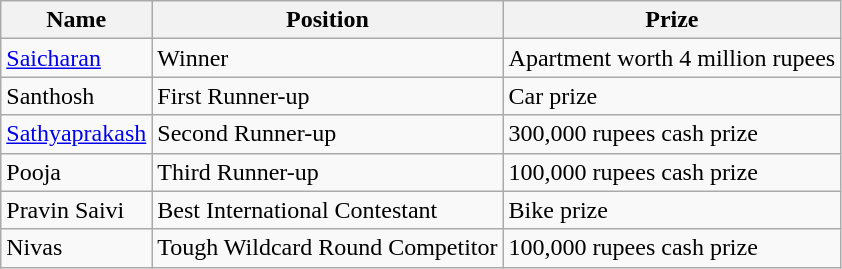<table class="wikitable">
<tr>
<th>Name</th>
<th>Position</th>
<th>Prize</th>
</tr>
<tr>
<td><a href='#'>Saicharan</a></td>
<td>Winner</td>
<td>Apartment worth 4 million rupees</td>
</tr>
<tr>
<td>Santhosh</td>
<td>First Runner-up</td>
<td>Car prize</td>
</tr>
<tr>
<td><a href='#'>Sathyaprakash</a></td>
<td>Second Runner-up</td>
<td>300,000 rupees cash prize</td>
</tr>
<tr>
<td>Pooja</td>
<td>Third Runner-up</td>
<td>100,000 rupees cash prize</td>
</tr>
<tr>
<td>Pravin Saivi</td>
<td>Best International Contestant</td>
<td>Bike prize</td>
</tr>
<tr>
<td>Nivas</td>
<td>Tough Wildcard Round Competitor</td>
<td>100,000 rupees cash prize</td>
</tr>
</table>
